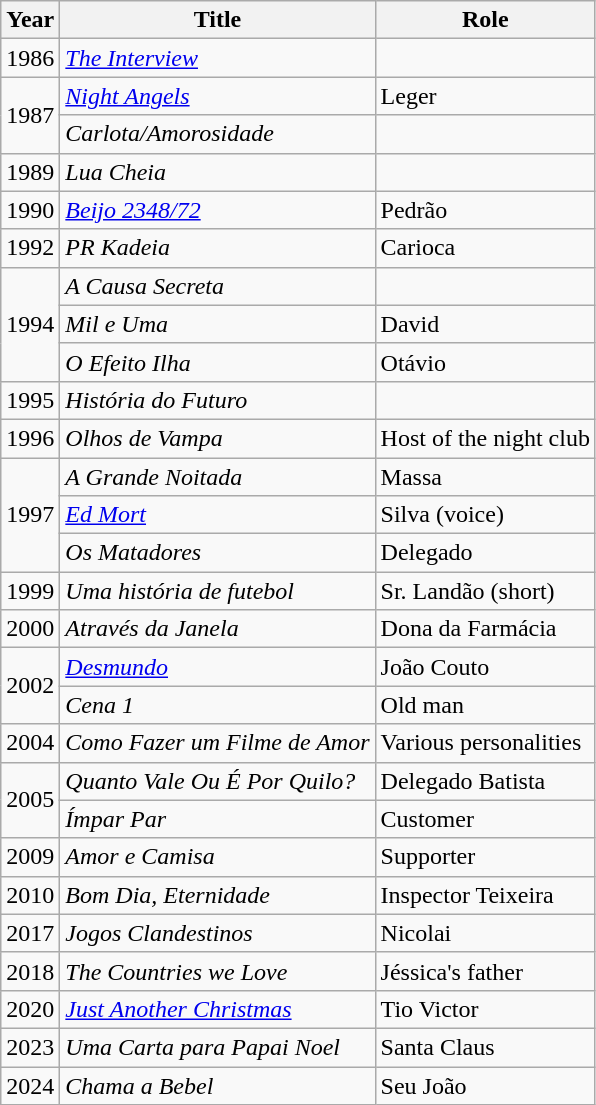<table class="wikitable">
<tr>
<th>Year</th>
<th>Title</th>
<th>Role</th>
</tr>
<tr>
<td>1986</td>
<td><em> <a href='#'>The Interview</a></em></td>
<td></td>
</tr>
<tr>
<td rowspan="2">1987</td>
<td><em><a href='#'>Night Angels</a></em></td>
<td>Leger</td>
</tr>
<tr>
<td><em>Carlota/Amorosidade</em></td>
<td></td>
</tr>
<tr>
<td>1989</td>
<td><em>Lua Cheia</em></td>
<td></td>
</tr>
<tr>
<td>1990</td>
<td><em><a href='#'>Beijo 2348/72</a></em></td>
<td>Pedrão</td>
</tr>
<tr>
<td>1992</td>
<td><em>PR Kadeia</em></td>
<td>Carioca</td>
</tr>
<tr>
<td rowspan="3">1994</td>
<td><em>A Causa Secreta </em></td>
<td></td>
</tr>
<tr>
<td><em>Mil e Uma</em></td>
<td>David</td>
</tr>
<tr>
<td><em>O Efeito Ilha</em></td>
<td>Otávio</td>
</tr>
<tr>
<td>1995</td>
<td><em>História do Futuro</em></td>
<td></td>
</tr>
<tr>
<td>1996</td>
<td><em>Olhos de Vampa</em></td>
<td>Host of the night club</td>
</tr>
<tr>
<td rowspan="3">1997</td>
<td><em>A Grande Noitada</em></td>
<td>Massa</td>
</tr>
<tr>
<td><em><a href='#'>Ed Mort</a></em></td>
<td>Silva (voice)</td>
</tr>
<tr>
<td><em>Os Matadores</em></td>
<td>Delegado</td>
</tr>
<tr>
<td>1999</td>
<td><em>Uma história de futebol</em></td>
<td>Sr. Landão (short)</td>
</tr>
<tr>
<td>2000</td>
<td><em>Através da Janela</em></td>
<td>Dona da Farmácia</td>
</tr>
<tr>
<td rowspan="2">2002</td>
<td><em><a href='#'>Desmundo</a></em></td>
<td>João Couto</td>
</tr>
<tr>
<td><em>Cena 1</em></td>
<td>Old man</td>
</tr>
<tr>
<td>2004</td>
<td><em>Como Fazer um Filme de Amor</em></td>
<td>Various personalities</td>
</tr>
<tr>
<td rowspan="2">2005</td>
<td><em> Quanto Vale Ou É Por Quilo?</em></td>
<td>Delegado Batista</td>
</tr>
<tr>
<td><em>Ímpar Par</em></td>
<td>Customer</td>
</tr>
<tr>
<td>2009</td>
<td><em>Amor e Camisa</em></td>
<td>Supporter</td>
</tr>
<tr>
<td>2010</td>
<td><em>Bom Dia, Eternidade</em></td>
<td>Inspector Teixeira</td>
</tr>
<tr>
<td>2017</td>
<td><em>Jogos Clandestinos</em></td>
<td>Nicolai</td>
</tr>
<tr>
<td>2018</td>
<td><em>The Countries we Love </em></td>
<td>Jéssica's father</td>
</tr>
<tr>
<td>2020</td>
<td><em><a href='#'>Just Another Christmas</a></em></td>
<td>Tio Victor</td>
</tr>
<tr>
<td>2023</td>
<td><em>Uma Carta para Papai Noel</em></td>
<td>Santa Claus</td>
</tr>
<tr>
<td>2024</td>
<td><em>Chama a Bebel</em></td>
<td>Seu João</td>
</tr>
</table>
